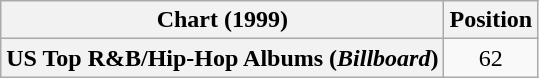<table class="wikitable plainrowheaders" style="text-align:center">
<tr>
<th scope="col">Chart (1999)</th>
<th scope="col">Position</th>
</tr>
<tr>
<th scope="row">US Top R&B/Hip-Hop Albums (<em>Billboard</em>)</th>
<td>62</td>
</tr>
</table>
